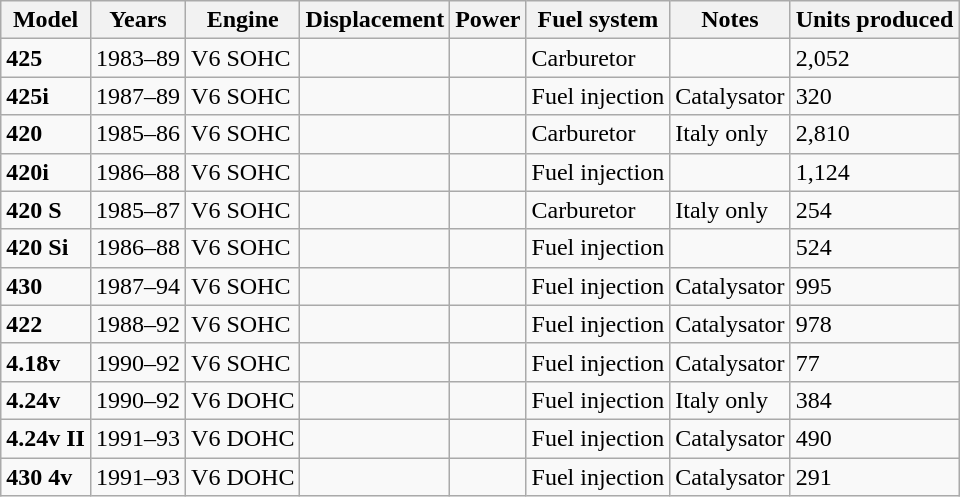<table class="wikitable">
<tr>
<th>Model</th>
<th>Years</th>
<th>Engine</th>
<th>Displacement</th>
<th>Power</th>
<th>Fuel system</th>
<th>Notes</th>
<th>Units produced</th>
</tr>
<tr>
<td><strong>425</strong></td>
<td>1983–89</td>
<td>V6 SOHC</td>
<td></td>
<td></td>
<td>Carburetor</td>
<td></td>
<td>2,052</td>
</tr>
<tr>
<td><strong>425i</strong></td>
<td>1987–89</td>
<td>V6 SOHC</td>
<td></td>
<td></td>
<td>Fuel injection</td>
<td>Catalysator</td>
<td>320</td>
</tr>
<tr>
<td><strong>420</strong></td>
<td>1985–86</td>
<td>V6 SOHC</td>
<td></td>
<td></td>
<td>Carburetor</td>
<td>Italy only</td>
<td>2,810</td>
</tr>
<tr>
<td><strong>420i</strong></td>
<td>1986–88</td>
<td>V6 SOHC</td>
<td></td>
<td></td>
<td>Fuel injection</td>
<td></td>
<td>1,124</td>
</tr>
<tr>
<td><strong>420 S</strong></td>
<td>1985–87</td>
<td>V6 SOHC</td>
<td></td>
<td></td>
<td>Carburetor</td>
<td>Italy only</td>
<td>254</td>
</tr>
<tr>
<td><strong>420 Si</strong></td>
<td>1986–88</td>
<td>V6 SOHC</td>
<td></td>
<td></td>
<td>Fuel injection</td>
<td></td>
<td>524</td>
</tr>
<tr>
<td><strong>430</strong></td>
<td>1987–94</td>
<td>V6 SOHC</td>
<td></td>
<td></td>
<td>Fuel injection</td>
<td>Catalysator</td>
<td>995</td>
</tr>
<tr>
<td><strong>422</strong></td>
<td>1988–92</td>
<td>V6 SOHC</td>
<td></td>
<td></td>
<td>Fuel injection</td>
<td>Catalysator</td>
<td>978</td>
</tr>
<tr>
<td><strong>4.18v</strong></td>
<td>1990–92</td>
<td>V6 SOHC</td>
<td></td>
<td></td>
<td>Fuel injection</td>
<td>Catalysator</td>
<td>77</td>
</tr>
<tr>
<td><strong>4.24v</strong></td>
<td>1990–92</td>
<td>V6 DOHC</td>
<td></td>
<td></td>
<td>Fuel injection</td>
<td>Italy only</td>
<td>384</td>
</tr>
<tr>
<td><strong>4.24v II</strong></td>
<td>1991–93</td>
<td>V6 DOHC</td>
<td></td>
<td></td>
<td>Fuel injection</td>
<td>Catalysator</td>
<td>490</td>
</tr>
<tr>
<td><strong>430 4v</strong></td>
<td>1991–93</td>
<td>V6 DOHC</td>
<td></td>
<td></td>
<td>Fuel injection</td>
<td>Catalysator</td>
<td>291</td>
</tr>
</table>
